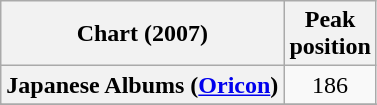<table class="wikitable plainrowheaders sortable" style="text-align:center">
<tr>
<th scope="col">Chart (2007)</th>
<th scope="col">Peak<br>position</th>
</tr>
<tr>
<th scope="row">Japanese Albums (<a href='#'>Oricon</a>)</th>
<td>186</td>
</tr>
<tr>
</tr>
<tr>
</tr>
</table>
